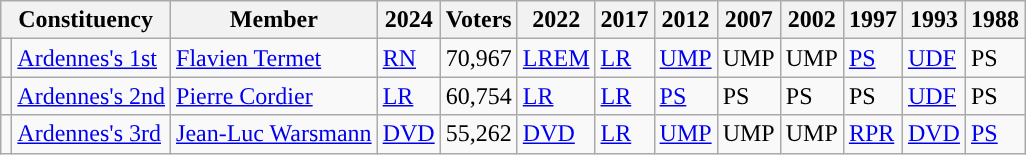<table class="wikitable sortable">
<tr>
<th colspan="2">Constituency</th>
<th>Member</th>
<th>2024</th>
<th>Voters</th>
<th>2022</th>
<th>2017</th>
<th>2012</th>
<th>2007</th>
<th>2002</th>
<th>1997</th>
<th>1993</th>
<th>1988</th>
</tr>
<tr>
<td style="background-color: "></td>
<td><a href='#'>Ardennes's 1st</a></td>
<td><a href='#'>Flavien Termet</a></td>
<td><a href='#'>RN</a></td>
<td>70,967</td>
<td><a href='#'>LREM</a></td>
<td><a href='#'>LR</a></td>
<td bgcolor=><a href='#'>UMP</a></td>
<td bgcolor=>UMP</td>
<td bgcolor=>UMP</td>
<td bgcolor=><a href='#'>PS</a></td>
<td bgcolor=><a href='#'>UDF</a></td>
<td bgcolor=>PS</td>
</tr>
<tr>
<td style="background-color: "></td>
<td><a href='#'>Ardennes's 2nd</a></td>
<td><a href='#'>Pierre Cordier</a></td>
<td><a href='#'>LR</a></td>
<td>60,754</td>
<td><a href='#'>LR</a></td>
<td><a href='#'>LR</a></td>
<td bgcolor=><a href='#'>PS</a></td>
<td bgcolor=>PS</td>
<td bgcolor=>PS</td>
<td bgcolor=>PS</td>
<td bgcolor=><a href='#'>UDF</a></td>
<td bgcolor=>PS</td>
</tr>
<tr>
<td style="background-color: "></td>
<td><a href='#'>Ardennes's 3rd</a></td>
<td><a href='#'>Jean-Luc Warsmann</a></td>
<td><a href='#'>DVD</a></td>
<td>55,262</td>
<td><a href='#'>DVD</a></td>
<td><a href='#'>LR</a></td>
<td bgcolor=><a href='#'>UMP</a></td>
<td bgcolor=>UMP</td>
<td bgcolor=>UMP</td>
<td bgcolor=><a href='#'>RPR</a></td>
<td bgcolor=><a href='#'>DVD</a></td>
<td bgcolor=><a href='#'>PS</a></td>
</tr>
</table>
